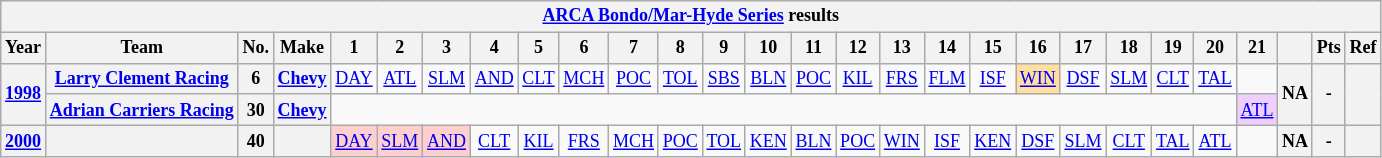<table class="wikitable" style="text-align:center; font-size:75%">
<tr>
<th colspan=45><a href='#'>ARCA Bondo/Mar-Hyde Series</a> results</th>
</tr>
<tr>
<th>Year</th>
<th>Team</th>
<th>No.</th>
<th>Make</th>
<th>1</th>
<th>2</th>
<th>3</th>
<th>4</th>
<th>5</th>
<th>6</th>
<th>7</th>
<th>8</th>
<th>9</th>
<th>10</th>
<th>11</th>
<th>12</th>
<th>13</th>
<th>14</th>
<th>15</th>
<th>16</th>
<th>17</th>
<th>18</th>
<th>19</th>
<th>20</th>
<th>21</th>
<th></th>
<th>Pts</th>
<th>Ref</th>
</tr>
<tr>
<th rowspan=2><a href='#'>1998</a></th>
<th><a href='#'>Larry Clement Racing</a></th>
<th>6</th>
<th><a href='#'>Chevy</a></th>
<td><a href='#'>DAY</a></td>
<td><a href='#'>ATL</a></td>
<td><a href='#'>SLM</a></td>
<td><a href='#'>AND</a></td>
<td><a href='#'>CLT</a></td>
<td><a href='#'>MCH</a></td>
<td><a href='#'>POC</a></td>
<td><a href='#'>TOL</a></td>
<td><a href='#'>SBS</a></td>
<td><a href='#'>BLN</a></td>
<td><a href='#'>POC</a></td>
<td><a href='#'>KIL</a></td>
<td><a href='#'>FRS</a></td>
<td><a href='#'>FLM</a></td>
<td><a href='#'>ISF</a></td>
<td style="background:#FFDF9F;"><a href='#'>WIN</a><br></td>
<td><a href='#'>DSF</a></td>
<td><a href='#'>SLM</a></td>
<td><a href='#'>CLT</a></td>
<td><a href='#'>TAL</a></td>
<td></td>
<th rowspan=2>NA</th>
<th rowspan=2>-</th>
<th rowspan=2></th>
</tr>
<tr>
<th><a href='#'>Adrian Carriers Racing</a></th>
<th>30</th>
<th><a href='#'>Chevy</a></th>
<td colspan=20></td>
<td style="background:#EFCFFF;"><a href='#'>ATL</a><br></td>
</tr>
<tr>
<th><a href='#'>2000</a></th>
<th></th>
<th>40</th>
<th></th>
<td style="background:#FFCFCF;"><a href='#'>DAY</a><br></td>
<td style="background:#FFCFCF;"><a href='#'>SLM</a><br></td>
<td style="background:#FFCFCF;"><a href='#'>AND</a><br></td>
<td><a href='#'>CLT</a></td>
<td><a href='#'>KIL</a></td>
<td><a href='#'>FRS</a></td>
<td><a href='#'>MCH</a></td>
<td><a href='#'>POC</a></td>
<td><a href='#'>TOL</a></td>
<td><a href='#'>KEN</a></td>
<td><a href='#'>BLN</a></td>
<td><a href='#'>POC</a></td>
<td><a href='#'>WIN</a></td>
<td><a href='#'>ISF</a></td>
<td><a href='#'>KEN</a></td>
<td><a href='#'>DSF</a></td>
<td><a href='#'>SLM</a></td>
<td><a href='#'>CLT</a></td>
<td><a href='#'>TAL</a></td>
<td><a href='#'>ATL</a></td>
<td></td>
<th>NA</th>
<th>-</th>
<th></th>
</tr>
</table>
